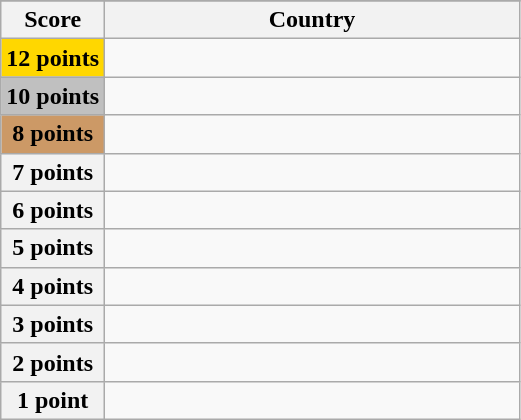<table class="wikitable">
<tr>
</tr>
<tr>
<th scope="col" width="20%">Score</th>
<th scope="col">Country</th>
</tr>
<tr>
<th scope="row" style="background:gold">12 points</th>
<td></td>
</tr>
<tr>
<th scope="row" style="background:silver">10 points</th>
<td></td>
</tr>
<tr>
<th scope="row" style="background:#CC9966">8 points</th>
<td></td>
</tr>
<tr>
<th scope="row">7 points</th>
<td></td>
</tr>
<tr>
<th scope="row">6 points</th>
<td></td>
</tr>
<tr>
<th scope="row">5 points</th>
<td></td>
</tr>
<tr>
<th scope="row">4 points</th>
<td></td>
</tr>
<tr>
<th scope="row">3 points</th>
<td></td>
</tr>
<tr>
<th scope="row">2 points</th>
<td></td>
</tr>
<tr>
<th scope="row">1 point</th>
<td></td>
</tr>
</table>
